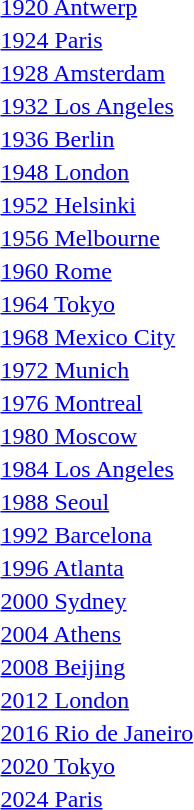<table>
<tr>
<td><a href='#'>1920 Antwerp</a><br></td>
<td></td>
<td></td>
<td></td>
</tr>
<tr>
<td><a href='#'>1924 Paris</a><br></td>
<td></td>
<td></td>
<td></td>
</tr>
<tr>
<td><a href='#'>1928 Amsterdam</a><br></td>
<td></td>
<td></td>
<td></td>
</tr>
<tr>
<td><a href='#'>1932 Los Angeles</a><br></td>
<td></td>
<td></td>
<td></td>
</tr>
<tr>
<td><a href='#'>1936 Berlin</a><br></td>
<td></td>
<td></td>
<td></td>
</tr>
<tr>
<td><a href='#'>1948 London</a><br></td>
<td></td>
<td></td>
<td></td>
</tr>
<tr>
<td><a href='#'>1952 Helsinki</a><br></td>
<td></td>
<td></td>
<td></td>
</tr>
<tr>
<td><a href='#'>1956 Melbourne</a><br></td>
<td></td>
<td></td>
<td></td>
</tr>
<tr>
<td><a href='#'>1960 Rome</a><br></td>
<td></td>
<td></td>
<td></td>
</tr>
<tr>
<td><a href='#'>1964 Tokyo</a><br></td>
<td></td>
<td></td>
<td></td>
</tr>
<tr>
<td><a href='#'>1968 Mexico City</a><br></td>
<td></td>
<td></td>
<td></td>
</tr>
<tr>
<td><a href='#'>1972 Munich</a><br></td>
<td></td>
<td></td>
<td></td>
</tr>
<tr>
<td><a href='#'>1976 Montreal</a><br></td>
<td></td>
<td></td>
<td></td>
</tr>
<tr>
<td><a href='#'>1980 Moscow</a><br></td>
<td></td>
<td></td>
<td></td>
</tr>
<tr>
<td><a href='#'>1984 Los Angeles</a><br></td>
<td></td>
<td></td>
<td></td>
</tr>
<tr>
<td><a href='#'>1988 Seoul</a><br></td>
<td></td>
<td></td>
<td></td>
</tr>
<tr>
<td><a href='#'>1992 Barcelona</a><br></td>
<td></td>
<td></td>
<td></td>
</tr>
<tr>
<td><a href='#'>1996 Atlanta</a><br></td>
<td></td>
<td></td>
<td></td>
</tr>
<tr>
<td><a href='#'>2000 Sydney</a><br></td>
<td></td>
<td></td>
<td></td>
</tr>
<tr>
<td><a href='#'>2004 Athens</a><br></td>
<td></td>
<td></td>
<td></td>
</tr>
<tr>
<td><a href='#'>2008 Beijing</a><br></td>
<td></td>
<td></td>
<td></td>
</tr>
<tr>
<td><a href='#'>2012 London</a><br></td>
<td></td>
<td></td>
<td></td>
</tr>
<tr>
<td><a href='#'>2016 Rio de Janeiro</a><br></td>
<td></td>
<td></td>
<td></td>
</tr>
<tr>
<td><a href='#'>2020 Tokyo</a><br></td>
<td></td>
<td></td>
<td></td>
</tr>
<tr>
<td><a href='#'>2024 Paris</a><br></td>
<td></td>
<td></td>
<td></td>
</tr>
<tr>
</tr>
</table>
